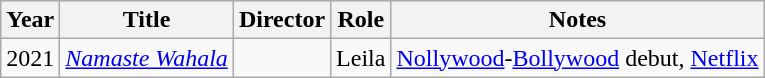<table class="wikitable">
<tr>
<th>Year</th>
<th>Title</th>
<th>Director</th>
<th>Role</th>
<th>Notes</th>
</tr>
<tr>
<td>2021</td>
<td><em><a href='#'>Namaste Wahala</a></em></td>
<td></td>
<td>Leila</td>
<td><a href='#'>Nollywood</a>-<a href='#'>Bollywood</a> debut, <a href='#'>Netflix</a></td>
</tr>
</table>
